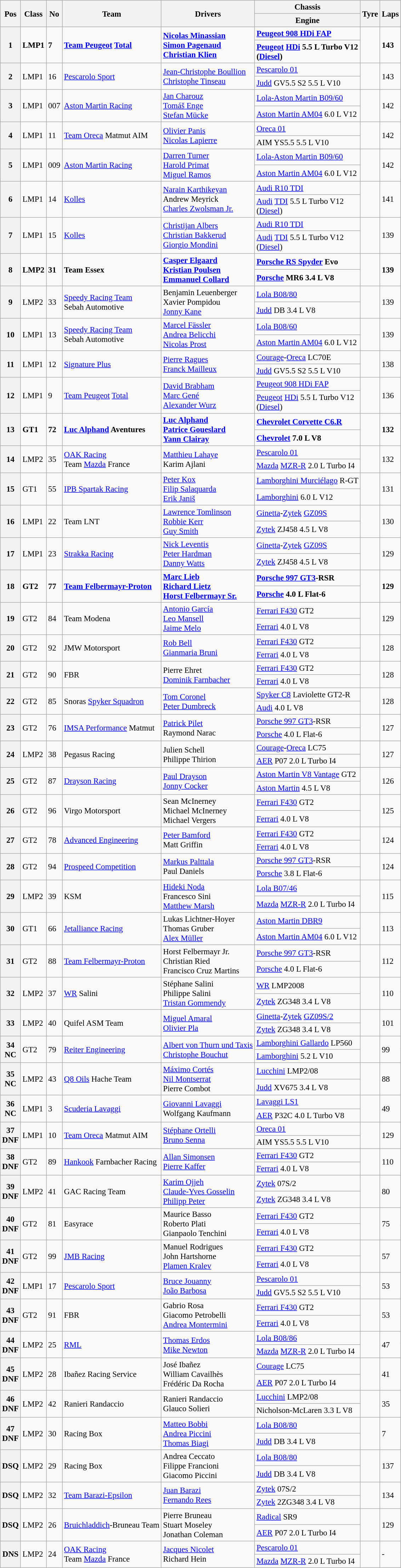<table class="wikitable" style="font-size: 95%;">
<tr>
<th rowspan=2>Pos</th>
<th rowspan=2>Class</th>
<th rowspan=2>No</th>
<th rowspan=2>Team</th>
<th rowspan=2>Drivers</th>
<th>Chassis</th>
<th rowspan=2>Tyre</th>
<th rowspan=2>Laps</th>
</tr>
<tr>
<th>Engine</th>
</tr>
<tr style="font-weight:bold">
<th rowspan=2>1</th>
<td rowspan=2>LMP1</td>
<td rowspan=2>7</td>
<td rowspan=2> <a href='#'>Team Peugeot</a> <a href='#'>Total</a></td>
<td rowspan=2> <a href='#'>Nicolas Minassian</a><br> <a href='#'>Simon Pagenaud</a><br> <a href='#'>Christian Klien</a></td>
<td><a href='#'>Peugeot 908 HDi FAP</a></td>
<td rowspan=2></td>
<td rowspan=2>143</td>
</tr>
<tr style="font-weight:bold">
<td><a href='#'>Peugeot</a> <a href='#'>HDi</a> 5.5 L Turbo V12<br>(<a href='#'>Diesel</a>)</td>
</tr>
<tr>
<th rowspan=2>2</th>
<td rowspan=2>LMP1</td>
<td rowspan=2>16</td>
<td rowspan=2> <a href='#'>Pescarolo Sport</a></td>
<td rowspan=2> <a href='#'>Jean-Christophe Boullion</a><br> <a href='#'>Christophe Tinseau</a></td>
<td><a href='#'>Pescarolo 01</a></td>
<td rowspan=2></td>
<td rowspan=2>143</td>
</tr>
<tr>
<td><a href='#'>Judd</a> GV5.5 S2 5.5 L V10</td>
</tr>
<tr>
<th rowspan=2>3</th>
<td rowspan=2>LMP1</td>
<td rowspan=2>007</td>
<td rowspan=2> <a href='#'>Aston Martin Racing</a></td>
<td rowspan=2> <a href='#'>Jan Charouz</a><br> <a href='#'>Tomáš Enge</a><br> <a href='#'>Stefan Mücke</a></td>
<td><a href='#'>Lola-Aston Martin B09/60</a></td>
<td rowspan=2></td>
<td rowspan=2>142</td>
</tr>
<tr>
<td><a href='#'>Aston Martin AM04</a> 6.0 L V12</td>
</tr>
<tr>
<th rowspan=2>4</th>
<td rowspan=2>LMP1</td>
<td rowspan=2>11</td>
<td rowspan=2> <a href='#'>Team Oreca</a> Matmut AIM</td>
<td rowspan=2> <a href='#'>Olivier Panis</a><br> <a href='#'>Nicolas Lapierre</a></td>
<td><a href='#'>Oreca 01</a></td>
<td rowspan=2></td>
<td rowspan=2>142</td>
</tr>
<tr>
<td>AIM YS5.5 5.5 L V10</td>
</tr>
<tr>
<th rowspan=2>5</th>
<td rowspan=2>LMP1</td>
<td rowspan=2>009</td>
<td rowspan=2> <a href='#'>Aston Martin Racing</a></td>
<td rowspan=2> <a href='#'>Darren Turner</a><br> <a href='#'>Harold Primat</a><br> <a href='#'>Miguel Ramos</a></td>
<td><a href='#'>Lola-Aston Martin B09/60</a></td>
<td rowspan=2></td>
<td rowspan=2>142</td>
</tr>
<tr>
<td><a href='#'>Aston Martin AM04</a> 6.0 L V12</td>
</tr>
<tr>
<th rowspan=2>6</th>
<td rowspan=2>LMP1</td>
<td rowspan=2>14</td>
<td rowspan=2> <a href='#'>Kolles</a></td>
<td rowspan=2> <a href='#'>Narain Karthikeyan</a><br> Andrew Meyrick<br> <a href='#'>Charles Zwolsman Jr.</a></td>
<td><a href='#'>Audi R10 TDI</a></td>
<td rowspan=2></td>
<td rowspan=2>141</td>
</tr>
<tr>
<td><a href='#'>Audi</a> <a href='#'>TDI</a> 5.5 L Turbo V12<br>(<a href='#'>Diesel</a>)</td>
</tr>
<tr>
<th rowspan=2>7</th>
<td rowspan=2>LMP1</td>
<td rowspan=2>15</td>
<td rowspan=2> <a href='#'>Kolles</a></td>
<td rowspan=2> <a href='#'>Christijan Albers</a><br> <a href='#'>Christian Bakkerud</a><br> <a href='#'>Giorgio Mondini</a></td>
<td><a href='#'>Audi R10 TDI</a></td>
<td rowspan=2></td>
<td rowspan=2>139</td>
</tr>
<tr>
<td><a href='#'>Audi</a> <a href='#'>TDI</a> 5.5 L Turbo V12<br>(<a href='#'>Diesel</a>)</td>
</tr>
<tr style="font-weight:bold">
<th rowspan=2>8</th>
<td rowspan=2>LMP2</td>
<td rowspan=2>31</td>
<td rowspan=2> Team Essex</td>
<td rowspan=2> <a href='#'>Casper Elgaard</a><br> <a href='#'>Kristian Poulsen</a><br> <a href='#'>Emmanuel Collard</a></td>
<td><a href='#'>Porsche RS Spyder</a> Evo</td>
<td rowspan=2></td>
<td rowspan=2>139</td>
</tr>
<tr style="font-weight:bold">
<td><a href='#'>Porsche</a> MR6 3.4 L V8</td>
</tr>
<tr>
<th rowspan=2>9</th>
<td rowspan=2>LMP2</td>
<td rowspan=2>33</td>
<td rowspan=2> <a href='#'>Speedy Racing Team</a><br> Sebah Automotive</td>
<td rowspan=2> Benjamin Leuenberger<br> Xavier Pompidou<br> <a href='#'>Jonny Kane</a></td>
<td><a href='#'>Lola B08/80</a></td>
<td rowspan=2></td>
<td rowspan=2>139</td>
</tr>
<tr>
<td><a href='#'>Judd</a> DB 3.4 L V8</td>
</tr>
<tr>
<th rowspan=2>10</th>
<td rowspan=2>LMP1</td>
<td rowspan=2>13</td>
<td rowspan=2> <a href='#'>Speedy Racing Team</a><br> Sebah Automotive</td>
<td rowspan=2> <a href='#'>Marcel Fässler</a><br> <a href='#'>Andrea Belicchi</a><br> <a href='#'>Nicolas Prost</a></td>
<td><a href='#'>Lola B08/60</a></td>
<td rowspan=2></td>
<td rowspan=2>139</td>
</tr>
<tr>
<td><a href='#'>Aston Martin AM04</a> 6.0 L V12</td>
</tr>
<tr>
<th rowspan=2>11</th>
<td rowspan=2>LMP1</td>
<td rowspan=2>12</td>
<td rowspan=2> <a href='#'>Signature Plus</a></td>
<td rowspan=2> <a href='#'>Pierre Ragues</a><br> <a href='#'>Franck Mailleux</a></td>
<td><a href='#'>Courage</a>-<a href='#'>Oreca</a> LC70E</td>
<td rowspan=2></td>
<td rowspan=2>138</td>
</tr>
<tr>
<td><a href='#'>Judd</a> GV5.5 S2 5.5 L V10</td>
</tr>
<tr>
<th rowspan=2>12</th>
<td rowspan=2>LMP1</td>
<td rowspan=2>9</td>
<td rowspan=2> <a href='#'>Team Peugeot</a> <a href='#'>Total</a></td>
<td rowspan=2> <a href='#'>David Brabham</a><br> <a href='#'>Marc Gené</a><br> <a href='#'>Alexander Wurz</a></td>
<td><a href='#'>Peugeot 908 HDi FAP</a></td>
<td rowspan=2></td>
<td rowspan=2>136</td>
</tr>
<tr>
<td><a href='#'>Peugeot</a> <a href='#'>HDi</a> 5.5 L Turbo V12<br>(<a href='#'>Diesel</a>)</td>
</tr>
<tr style="font-weight:bold">
<th rowspan=2>13</th>
<td rowspan=2>GT1</td>
<td rowspan=2>72</td>
<td rowspan=2> <a href='#'>Luc Alphand</a> Aventures</td>
<td rowspan=2> <a href='#'>Luc Alphand</a><br> <a href='#'>Patrice Goueslard</a><br> <a href='#'>Yann Clairay</a></td>
<td><a href='#'>Chevrolet Corvette C6.R</a></td>
<td rowspan=2></td>
<td rowspan=2>132</td>
</tr>
<tr style="font-weight:bold">
<td><a href='#'>Chevrolet</a> 7.0 L V8</td>
</tr>
<tr>
<th rowspan=2>14</th>
<td rowspan=2>LMP2</td>
<td rowspan=2>35</td>
<td rowspan=2> <a href='#'>OAK Racing</a><br> Team <a href='#'>Mazda</a> France</td>
<td rowspan=2> <a href='#'>Matthieu Lahaye</a><br> Karim Ajlani</td>
<td><a href='#'>Pescarolo 01</a></td>
<td rowspan=2></td>
<td rowspan=2>132</td>
</tr>
<tr>
<td><a href='#'>Mazda</a> <a href='#'>MZR-R</a> 2.0 L Turbo I4</td>
</tr>
<tr>
<th rowspan=2>15</th>
<td rowspan=2>GT1</td>
<td rowspan=2>55</td>
<td rowspan=2> <a href='#'>IPB Spartak Racing</a></td>
<td rowspan=2> <a href='#'>Peter Kox</a><br> <a href='#'>Filip Salaquarda</a><br> <a href='#'>Erik Janiš</a></td>
<td><a href='#'>Lamborghini Murciélago</a> R-GT</td>
<td rowspan=2></td>
<td rowspan=2>131</td>
</tr>
<tr>
<td><a href='#'>Lamborghini</a> 6.0 L V12</td>
</tr>
<tr>
<th rowspan=2>16</th>
<td rowspan=2>LMP1</td>
<td rowspan=2>22</td>
<td rowspan=2> Team LNT</td>
<td rowspan=2> <a href='#'>Lawrence Tomlinson</a><br> <a href='#'>Robbie Kerr</a><br> <a href='#'>Guy Smith</a></td>
<td><a href='#'>Ginetta</a>-<a href='#'>Zytek</a> <a href='#'>GZ09S</a></td>
<td rowspan=2></td>
<td rowspan=2>130</td>
</tr>
<tr>
<td><a href='#'>Zytek</a> ZJ458 4.5 L V8</td>
</tr>
<tr>
<th rowspan=2>17</th>
<td rowspan=2>LMP1</td>
<td rowspan=2>23</td>
<td rowspan=2> <a href='#'>Strakka Racing</a></td>
<td rowspan=2> <a href='#'>Nick Leventis</a><br> <a href='#'>Peter Hardman</a><br> <a href='#'>Danny Watts</a></td>
<td><a href='#'>Ginetta</a>-<a href='#'>Zytek</a> <a href='#'>GZ09S</a></td>
<td rowspan=2></td>
<td rowspan=2>129</td>
</tr>
<tr>
<td><a href='#'>Zytek</a> ZJ458 4.5 L V8</td>
</tr>
<tr style="font-weight:bold">
<th rowspan=2>18</th>
<td rowspan=2>GT2</td>
<td rowspan=2>77</td>
<td rowspan=2> <a href='#'>Team Felbermayr-Proton</a></td>
<td rowspan=2> <a href='#'>Marc Lieb</a><br> <a href='#'>Richard Lietz</a><br><a href='#'>Horst Felbermayr Sr.</a></td>
<td><a href='#'>Porsche 997 GT3</a>-RSR</td>
<td rowspan=2></td>
<td rowspan=2>129</td>
</tr>
<tr style="font-weight:bold">
<td><a href='#'>Porsche</a> 4.0 L Flat-6</td>
</tr>
<tr>
<th rowspan=2>19</th>
<td rowspan=2>GT2</td>
<td rowspan=2>84</td>
<td rowspan=2> Team Modena</td>
<td rowspan=2> <a href='#'>Antonio García</a><br> <a href='#'>Leo Mansell</a><br> <a href='#'>Jaime Melo</a></td>
<td><a href='#'>Ferrari F430</a> GT2</td>
<td rowspan=2></td>
<td rowspan=2>129</td>
</tr>
<tr>
<td><a href='#'>Ferrari</a> 4.0 L V8</td>
</tr>
<tr>
<th rowspan=2>20</th>
<td rowspan=2>GT2</td>
<td rowspan=2>92</td>
<td rowspan=2> JMW Motorsport</td>
<td rowspan=2> <a href='#'>Rob Bell</a><br> <a href='#'>Gianmaria Bruni</a></td>
<td><a href='#'>Ferrari F430</a> GT2</td>
<td rowspan=2></td>
<td rowspan=2>128</td>
</tr>
<tr>
<td><a href='#'>Ferrari</a> 4.0 L V8</td>
</tr>
<tr>
<th rowspan=2>21</th>
<td rowspan=2>GT2</td>
<td rowspan=2>90</td>
<td rowspan=2> FBR</td>
<td rowspan=2> Pierre Ehret<br> <a href='#'>Dominik Farnbacher</a></td>
<td><a href='#'>Ferrari F430</a> GT2</td>
<td rowspan=2></td>
<td rowspan=2>128</td>
</tr>
<tr>
<td><a href='#'>Ferrari</a> 4.0 L V8</td>
</tr>
<tr>
<th rowspan=2>22</th>
<td rowspan=2>GT2</td>
<td rowspan=2>85</td>
<td rowspan=2> Snoras <a href='#'>Spyker Squadron</a></td>
<td rowspan=2> <a href='#'>Tom Coronel</a><br> <a href='#'>Peter Dumbreck</a></td>
<td><a href='#'>Spyker C8</a> Laviolette GT2-R</td>
<td rowspan=2></td>
<td rowspan=2>128</td>
</tr>
<tr>
<td><a href='#'>Audi</a> 4.0 L V8</td>
</tr>
<tr>
<th rowspan=2>23</th>
<td rowspan=2>GT2</td>
<td rowspan=2>76</td>
<td rowspan=2> <a href='#'>IMSA Performance</a> Matmut</td>
<td rowspan=2> <a href='#'>Patrick Pilet</a><br> Raymond Narac</td>
<td><a href='#'>Porsche 997 GT3</a>-RSR</td>
<td rowspan=2></td>
<td rowspan=2>127</td>
</tr>
<tr>
<td><a href='#'>Porsche</a> 4.0 L Flat-6</td>
</tr>
<tr>
<th rowspan=2>24</th>
<td rowspan=2>LMP2</td>
<td rowspan=2>38</td>
<td rowspan=2> Pegasus Racing</td>
<td rowspan=2> Julien Schell<br> Philippe Thirion</td>
<td><a href='#'>Courage</a>-<a href='#'>Oreca</a> LC75</td>
<td rowspan=2></td>
<td rowspan=2>127</td>
</tr>
<tr>
<td><a href='#'>AER</a> P07 2.0 L Turbo I4</td>
</tr>
<tr>
<th rowspan=2>25</th>
<td rowspan=2>GT2</td>
<td rowspan=2>87</td>
<td rowspan=2> <a href='#'>Drayson Racing</a></td>
<td rowspan=2> <a href='#'>Paul Drayson</a><br> <a href='#'>Jonny Cocker</a></td>
<td><a href='#'>Aston Martin V8 Vantage</a> GT2</td>
<td rowspan=2></td>
<td rowspan=2>126</td>
</tr>
<tr>
<td><a href='#'>Aston Martin</a> 4.5 L V8</td>
</tr>
<tr>
<th rowspan=2>26</th>
<td rowspan=2>GT2</td>
<td rowspan=2>96</td>
<td rowspan=2> Virgo Motorsport</td>
<td rowspan=2> Sean McInerney<br> Michael McInerney<br> Michael Vergers</td>
<td><a href='#'>Ferrari F430</a> GT2</td>
<td rowspan=2></td>
<td rowspan=2>125</td>
</tr>
<tr>
<td><a href='#'>Ferrari</a> 4.0 L V8</td>
</tr>
<tr>
<th rowspan=2>27</th>
<td rowspan=2>GT2</td>
<td rowspan=2>78</td>
<td rowspan=2> <a href='#'>Advanced Engineering</a></td>
<td rowspan=2> <a href='#'>Peter Bamford</a><br> Matt Griffin</td>
<td><a href='#'>Ferrari F430</a> GT2</td>
<td rowspan=2></td>
<td rowspan=2>124</td>
</tr>
<tr>
<td><a href='#'>Ferrari</a> 4.0 L V8</td>
</tr>
<tr>
<th rowspan=2>28</th>
<td rowspan=2>GT2</td>
<td rowspan=2>94</td>
<td rowspan=2> <a href='#'>Prospeed Competition</a></td>
<td rowspan=2> <a href='#'>Markus Palttala</a><br> Paul Daniels</td>
<td><a href='#'>Porsche 997 GT3</a>-RSR</td>
<td rowspan=2></td>
<td rowspan=2>124</td>
</tr>
<tr>
<td><a href='#'>Porsche</a> 3.8 L Flat-6</td>
</tr>
<tr>
<th rowspan=2>29</th>
<td rowspan=2>LMP2</td>
<td rowspan=2>39</td>
<td rowspan=2> KSM</td>
<td rowspan=2> <a href='#'>Hideki Noda</a><br> Francesco Sini<br> <a href='#'>Matthew Marsh</a></td>
<td><a href='#'>Lola B07/46</a></td>
<td rowspan=2></td>
<td rowspan=2>115</td>
</tr>
<tr>
<td><a href='#'>Mazda</a> <a href='#'>MZR-R</a> 2.0 L Turbo I4</td>
</tr>
<tr>
<th rowspan=2>30</th>
<td rowspan=2>GT1</td>
<td rowspan=2>66</td>
<td rowspan=2> <a href='#'>Jetalliance Racing</a></td>
<td rowspan=2> Lukas Lichtner-Hoyer<br> Thomas Gruber<br> <a href='#'>Alex Müller</a></td>
<td><a href='#'>Aston Martin DBR9</a></td>
<td rowspan=2></td>
<td rowspan=2>113</td>
</tr>
<tr>
<td><a href='#'>Aston Martin AM04</a> 6.0 L V12</td>
</tr>
<tr>
<th rowspan=2>31</th>
<td rowspan=2>GT2</td>
<td rowspan=2>88</td>
<td rowspan=2> <a href='#'>Team Felbermayr-Proton</a></td>
<td rowspan=2> Horst Felbermayr Jr.<br> Christian Ried<br> Francisco Cruz Martins</td>
<td><a href='#'>Porsche 997 GT3</a>-RSR</td>
<td rowspan=2></td>
<td rowspan=2>112</td>
</tr>
<tr>
<td><a href='#'>Porsche</a> 4.0 L Flat-6</td>
</tr>
<tr>
<th rowspan=2>32</th>
<td rowspan=2>LMP2</td>
<td rowspan=2>37</td>
<td rowspan=2> <a href='#'>WR</a> Salini</td>
<td rowspan=2> Stéphane Salini<br> Philippe Salini<br> <a href='#'>Tristan Gommendy</a></td>
<td><a href='#'>WR</a> LMP2008</td>
<td rowspan=2></td>
<td rowspan=2>110</td>
</tr>
<tr>
<td><a href='#'>Zytek</a> ZG348 3.4 L V8</td>
</tr>
<tr>
<th rowspan=2>33</th>
<td rowspan=2>LMP2</td>
<td rowspan=2>40</td>
<td rowspan=2> Quifel ASM Team</td>
<td rowspan=2> <a href='#'>Miguel Amaral</a><br> <a href='#'>Olivier Pla</a></td>
<td><a href='#'>Ginetta</a>-<a href='#'>Zytek</a> <a href='#'>GZ09S/2</a></td>
<td rowspan=2></td>
<td rowspan=2>101</td>
</tr>
<tr>
<td><a href='#'>Zytek</a> ZG348 3.4 L V8</td>
</tr>
<tr>
<th rowspan=2>34<br>NC</th>
<td rowspan=2>GT2</td>
<td rowspan=2>79</td>
<td rowspan=2> <a href='#'>Reiter Engineering</a></td>
<td rowspan=2> <a href='#'>Albert von Thurn und Taxis</a><br> <a href='#'>Christophe Bouchut</a></td>
<td><a href='#'>Lamborghini Gallardo</a> LP560</td>
<td rowspan=2></td>
<td rowspan=2>99</td>
</tr>
<tr>
<td><a href='#'>Lamborghini</a> 5.2 L V10</td>
</tr>
<tr>
<th rowspan=2>35<br>NC</th>
<td rowspan=2>LMP2</td>
<td rowspan=2>43</td>
<td rowspan=2> <a href='#'>Q8 Oils</a> Hache Team</td>
<td rowspan=2> <a href='#'>Máximo Cortés</a><br> <a href='#'>Nil Montserrat</a><br> Pierre Combot</td>
<td><a href='#'>Lucchini</a> LMP2/08</td>
<td rowspan=2></td>
<td rowspan=2>88</td>
</tr>
<tr>
<td><a href='#'>Judd</a> XV675 3.4 L V8</td>
</tr>
<tr>
<th rowspan=2>36<br>NC</th>
<td rowspan=2>LMP1</td>
<td rowspan=2>3</td>
<td rowspan=2> <a href='#'>Scuderia Lavaggi</a></td>
<td rowspan=2> <a href='#'>Giovanni Lavaggi</a><br> Wolfgang Kaufmann</td>
<td><a href='#'>Lavaggi LS1</a></td>
<td rowspan=2></td>
<td rowspan=2>49</td>
</tr>
<tr>
<td><a href='#'>AER</a> P32C 4.0 L Turbo V8</td>
</tr>
<tr>
<th rowspan=2>37<br>DNF</th>
<td rowspan=2>LMP1</td>
<td rowspan=2>10</td>
<td rowspan=2> <a href='#'>Team Oreca</a> Matmut AIM</td>
<td rowspan=2> <a href='#'>Stéphane Ortelli</a><br> <a href='#'>Bruno Senna</a></td>
<td><a href='#'>Oreca 01</a></td>
<td rowspan=2></td>
<td rowspan=2>129</td>
</tr>
<tr>
<td>AIM YS5.5 5.5 L V10</td>
</tr>
<tr>
<th rowspan=2>38<br>DNF</th>
<td rowspan=2>GT2</td>
<td rowspan=2>89</td>
<td rowspan=2> <a href='#'>Hankook</a> Farnbacher Racing</td>
<td rowspan=2> <a href='#'>Allan Simonsen</a><br> <a href='#'>Pierre Kaffer</a></td>
<td><a href='#'>Ferrari F430</a> GT2</td>
<td rowspan=2></td>
<td rowspan=2>110</td>
</tr>
<tr>
<td><a href='#'>Ferrari</a> 4.0 L V8</td>
</tr>
<tr>
<th rowspan=2>39<br>DNF</th>
<td rowspan=2>LMP2</td>
<td rowspan=2>41</td>
<td rowspan=2> GAC Racing Team</td>
<td rowspan=2> <a href='#'>Karim Ojjeh</a><br> <a href='#'>Claude-Yves Gosselin</a><br> <a href='#'>Philipp Peter</a></td>
<td><a href='#'>Zytek</a> 07S/2</td>
<td rowspan=2></td>
<td rowspan=2>80</td>
</tr>
<tr>
<td><a href='#'>Zytek</a> ZG348 3.4 L V8</td>
</tr>
<tr>
<th rowspan=2>40<br>DNF</th>
<td rowspan=2>GT2</td>
<td rowspan=2>81</td>
<td rowspan=2> Easyrace</td>
<td rowspan=2> Maurice Basso<br> Roberto Plati<br> Gianpaolo Tenchini</td>
<td><a href='#'>Ferrari F430</a> GT2</td>
<td rowspan=2></td>
<td rowspan=2>75</td>
</tr>
<tr>
<td><a href='#'>Ferrari</a> 4.0 L V8</td>
</tr>
<tr>
<th rowspan=2>41<br>DNF</th>
<td rowspan=2>GT2</td>
<td rowspan=2>99</td>
<td rowspan=2> <a href='#'>JMB Racing</a></td>
<td rowspan=2> Manuel Rodrigues<br> John Hartshorne<br> <a href='#'>Plamen Kralev</a></td>
<td><a href='#'>Ferrari F430</a> GT2</td>
<td rowspan=2></td>
<td rowspan=2>57</td>
</tr>
<tr>
<td><a href='#'>Ferrari</a> 4.0 L V8</td>
</tr>
<tr>
<th rowspan=2>42<br>DNF</th>
<td rowspan=2>LMP1</td>
<td rowspan=2>17</td>
<td rowspan=2> <a href='#'>Pescarolo Sport</a></td>
<td rowspan=2> <a href='#'>Bruce Jouanny</a><br> <a href='#'>João Barbosa</a></td>
<td><a href='#'>Pescarolo 01</a></td>
<td rowspan=2></td>
<td rowspan=2>53</td>
</tr>
<tr>
<td><a href='#'>Judd</a> GV5.5 S2 5.5 L V10</td>
</tr>
<tr>
<th rowspan=2>43<br>DNF</th>
<td rowspan=2>GT2</td>
<td rowspan=2>91</td>
<td rowspan=2> FBR</td>
<td rowspan=2> Gabrio Rosa<br> Giacomo Petrobelli<br> <a href='#'>Andrea Montermini</a></td>
<td><a href='#'>Ferrari F430</a> GT2</td>
<td rowspan=2></td>
<td rowspan=2>53</td>
</tr>
<tr>
<td><a href='#'>Ferrari</a> 4.0 L V8</td>
</tr>
<tr>
<th rowspan=2>44<br>DNF</th>
<td rowspan=2>LMP2</td>
<td rowspan=2>25</td>
<td rowspan=2> <a href='#'>RML</a></td>
<td rowspan=2> <a href='#'>Thomas Erdos</a><br> <a href='#'>Mike Newton</a></td>
<td><a href='#'>Lola B08/86</a></td>
<td rowspan=2></td>
<td rowspan=2>47</td>
</tr>
<tr>
<td><a href='#'>Mazda</a> <a href='#'>MZR-R</a> 2.0 L Turbo I4</td>
</tr>
<tr>
<th rowspan=2>45<br>DNF</th>
<td rowspan=2>LMP2</td>
<td rowspan=2>28</td>
<td rowspan=2> Ibañez Racing Service</td>
<td rowspan=2> José Ibañez<br> William Cavailhès<br> Frédéric Da Rocha</td>
<td><a href='#'>Courage</a> LC75</td>
<td rowspan=2></td>
<td rowspan=2>41</td>
</tr>
<tr>
<td><a href='#'>AER</a> P07 2.0 L Turbo I4</td>
</tr>
<tr>
<th rowspan=2>46<br>DNF</th>
<td rowspan=2>LMP2</td>
<td rowspan=2>42</td>
<td rowspan=2> Ranieri Randaccio</td>
<td rowspan=2> Ranieri Randaccio<br> Glauco Solieri</td>
<td><a href='#'>Lucchini</a> LMP2/08</td>
<td rowspan=2></td>
<td rowspan=2>35</td>
</tr>
<tr>
<td>Nicholson-McLaren 3.3 L V8</td>
</tr>
<tr>
<th rowspan=2>47<br>DNF</th>
<td rowspan=2>LMP2</td>
<td rowspan=2>30</td>
<td rowspan=2> Racing Box</td>
<td rowspan=2> <a href='#'>Matteo Bobbi</a><br> <a href='#'>Andrea Piccini</a><br> <a href='#'>Thomas Biagi</a></td>
<td><a href='#'>Lola B08/80</a></td>
<td rowspan=2></td>
<td rowspan=2>7</td>
</tr>
<tr>
<td><a href='#'>Judd</a> DB 3.4 L V8</td>
</tr>
<tr>
<th rowspan=2>DSQ</th>
<td rowspan=2>LMP2</td>
<td rowspan=2>29</td>
<td rowspan=2> Racing Box</td>
<td rowspan=2> Andrea Ceccato<br> Filippe Francioni<br> Giacomo Piccini</td>
<td><a href='#'>Lola B08/80</a></td>
<td rowspan=2></td>
<td rowspan=2>137</td>
</tr>
<tr>
<td><a href='#'>Judd</a> DB 3.4 L V8</td>
</tr>
<tr>
<th rowspan=2>DSQ</th>
<td rowspan=2>LMP2</td>
<td rowspan=2>32</td>
<td rowspan=2> <a href='#'>Team Barazi-Epsilon</a></td>
<td rowspan=2> <a href='#'>Juan Barazi</a><br> <a href='#'>Fernando Rees</a></td>
<td><a href='#'>Zytek</a> 07S/2</td>
<td rowspan=2></td>
<td rowspan=2>134</td>
</tr>
<tr>
<td><a href='#'>Zytek</a> 2ZG348 3.4 L V8</td>
</tr>
<tr>
<th rowspan=2>DSQ</th>
<td rowspan=2>LMP2</td>
<td rowspan=2>26</td>
<td rowspan=2> <a href='#'>Bruichladdich</a>-Bruneau Team</td>
<td rowspan=2> Pierre Bruneau<br> Stuart Moseley<br> Jonathan Coleman</td>
<td><a href='#'>Radical</a> SR9</td>
<td rowspan=2></td>
<td rowspan=2>129</td>
</tr>
<tr>
<td><a href='#'>AER</a> P07 2.0 L Turbo I4</td>
</tr>
<tr>
<th rowspan=2>DNS</th>
<td rowspan=2>LMP2</td>
<td rowspan=2>24</td>
<td rowspan=2> <a href='#'>OAK Racing</a><br> Team <a href='#'>Mazda</a> France</td>
<td rowspan=2> <a href='#'>Jacques Nicolet</a><br> Richard Hein</td>
<td><a href='#'>Pescarolo 01</a></td>
<td rowspan=2></td>
<td rowspan=2>-</td>
</tr>
<tr>
<td><a href='#'>Mazda</a> <a href='#'>MZR-R</a> 2.0 L Turbo I4</td>
</tr>
</table>
